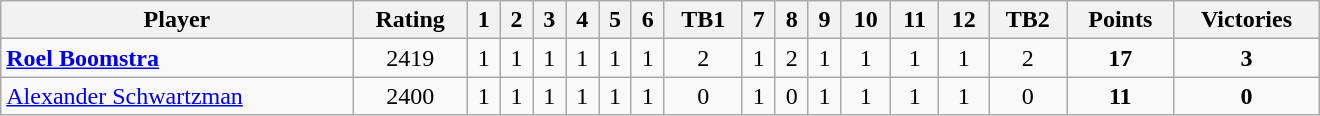<table class="wikitable" width=880>
<tr>
<th>Player</th>
<th>Rating</th>
<th>1</th>
<th>2</th>
<th>3</th>
<th>4</th>
<th>5</th>
<th>6</th>
<th>TB1</th>
<th>7</th>
<th>8</th>
<th>9</th>
<th>10</th>
<th>11</th>
<th>12</th>
<th>TB2</th>
<th>Points</th>
<th>Victories</th>
</tr>
<tr align="center">
<td align="left"> <strong><a href='#'>Roel Boomstra</a></strong></td>
<td>2419</td>
<td>1</td>
<td>1</td>
<td>1</td>
<td>1</td>
<td>1</td>
<td>1</td>
<td>2</td>
<td>1</td>
<td>2</td>
<td>1</td>
<td>1</td>
<td>1</td>
<td>1</td>
<td>2</td>
<td><strong>17</strong></td>
<td><strong>3</strong></td>
</tr>
<tr align="center">
<td align="left"> <a href='#'>Alexander Schwartzman</a></td>
<td>2400</td>
<td>1</td>
<td>1</td>
<td>1</td>
<td>1</td>
<td>1</td>
<td>1</td>
<td>0</td>
<td>1</td>
<td>0</td>
<td>1</td>
<td>1</td>
<td>1</td>
<td>1</td>
<td>0</td>
<td><strong>11</strong></td>
<td><strong>0</strong></td>
</tr>
</table>
